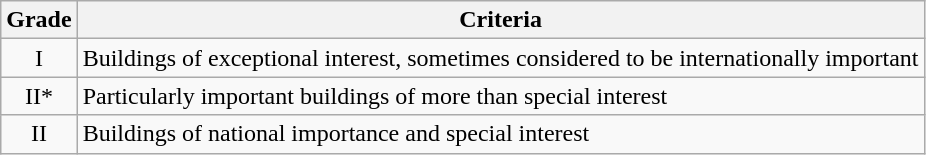<table class="wikitable">
<tr>
<th>Grade</th>
<th>Criteria</th>
</tr>
<tr>
<td align="center" >I</td>
<td>Buildings of exceptional interest, sometimes considered to be internationally important</td>
</tr>
<tr>
<td align="center" >II*</td>
<td>Particularly important buildings of more than special interest</td>
</tr>
<tr>
<td align="center" >II</td>
<td>Buildings of national importance and special interest</td>
</tr>
</table>
